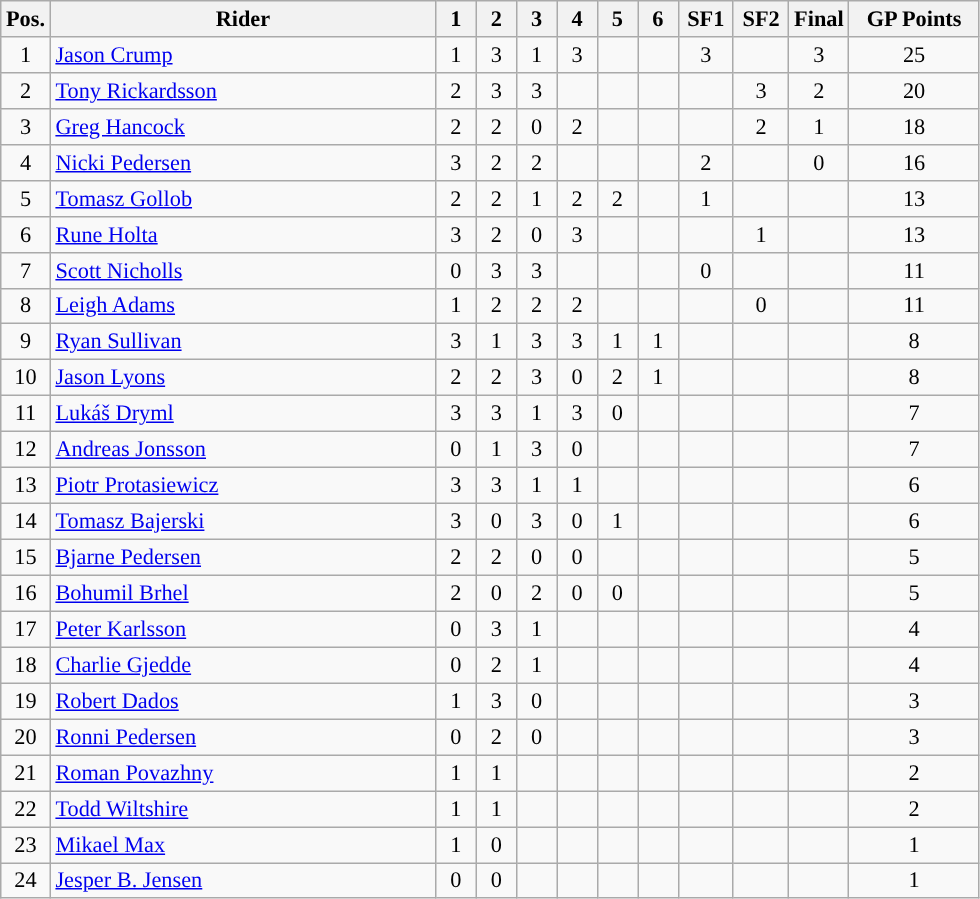<table class=wikitable style="font-size:93%;">
<tr>
<th width=25px>Pos.</th>
<th width=250px>Rider</th>
<th width=20px>1</th>
<th width=20px>2</th>
<th width=20px>3</th>
<th width=20px>4</th>
<th width=20px>5</th>
<th width=20px>6</th>
<th width=30px>SF1</th>
<th width=30px>SF2</th>
<th width=30px>Final</th>
<th width=80px>GP Points</th>
</tr>
<tr align=center style="background-color:">
<td>1</td>
<td align=left> <a href='#'>Jason Crump</a></td>
<td>1</td>
<td>3</td>
<td>1</td>
<td>3</td>
<td></td>
<td></td>
<td>  3</td>
<td></td>
<td>3</td>
<td>25</td>
</tr>
<tr align=center style="background-color:">
<td>2</td>
<td align=left> <a href='#'>Tony Rickardsson</a></td>
<td>2</td>
<td>3</td>
<td>3</td>
<td></td>
<td></td>
<td></td>
<td></td>
<td>3</td>
<td>2</td>
<td>20</td>
</tr>
<tr align=center style="background-color:">
<td>3</td>
<td align=left> <a href='#'>Greg Hancock</a></td>
<td>2</td>
<td>2</td>
<td>0</td>
<td>2</td>
<td></td>
<td></td>
<td></td>
<td>2</td>
<td>1</td>
<td>18</td>
</tr>
<tr align=center>
<td>4</td>
<td align=left> <a href='#'>Nicki Pedersen</a></td>
<td>3</td>
<td>2</td>
<td>2</td>
<td></td>
<td></td>
<td></td>
<td>2</td>
<td></td>
<td>0</td>
<td>16</td>
</tr>
<tr align=center>
<td>5</td>
<td align=left> <a href='#'>Tomasz Gollob</a></td>
<td>2</td>
<td>2</td>
<td>1</td>
<td>2</td>
<td>2</td>
<td></td>
<td>1</td>
<td></td>
<td></td>
<td>13</td>
</tr>
<tr align=center>
<td>6</td>
<td align=left> <a href='#'>Rune Holta</a></td>
<td>3</td>
<td>2</td>
<td>0</td>
<td>3</td>
<td></td>
<td></td>
<td></td>
<td>1</td>
<td></td>
<td>13</td>
</tr>
<tr align=center>
<td>7</td>
<td align=left> <a href='#'>Scott Nicholls</a></td>
<td>0</td>
<td>3</td>
<td>3</td>
<td></td>
<td></td>
<td></td>
<td>0</td>
<td></td>
<td></td>
<td>11</td>
</tr>
<tr align=center>
<td>8</td>
<td align=left> <a href='#'>Leigh Adams</a></td>
<td>1</td>
<td>2</td>
<td>2</td>
<td>2</td>
<td></td>
<td></td>
<td></td>
<td>0</td>
<td></td>
<td>11</td>
</tr>
<tr align=center>
<td>9</td>
<td align=left> <a href='#'>Ryan Sullivan</a></td>
<td>3</td>
<td>1</td>
<td>3</td>
<td>3</td>
<td>1</td>
<td>1</td>
<td></td>
<td></td>
<td></td>
<td>8</td>
</tr>
<tr align=center>
<td>10</td>
<td align=left> <a href='#'>Jason Lyons</a></td>
<td>2</td>
<td>2</td>
<td>3</td>
<td>0</td>
<td>2</td>
<td>1</td>
<td></td>
<td></td>
<td></td>
<td>8</td>
</tr>
<tr align=center>
<td>11</td>
<td align=left> <a href='#'>Lukáš Dryml</a></td>
<td>3</td>
<td>3</td>
<td>1</td>
<td>3</td>
<td>0</td>
<td></td>
<td></td>
<td></td>
<td></td>
<td>7</td>
</tr>
<tr align=center>
<td>12</td>
<td align=left> <a href='#'>Andreas Jonsson</a></td>
<td>0</td>
<td>1</td>
<td>3</td>
<td>0</td>
<td></td>
<td></td>
<td></td>
<td></td>
<td></td>
<td>7</td>
</tr>
<tr align=center>
<td>13</td>
<td align=left> <a href='#'>Piotr Protasiewicz</a></td>
<td>3</td>
<td>3</td>
<td>1</td>
<td>1</td>
<td></td>
<td></td>
<td></td>
<td></td>
<td></td>
<td>6</td>
</tr>
<tr align=center>
<td>14</td>
<td align=left> <a href='#'>Tomasz Bajerski</a></td>
<td>3</td>
<td>0</td>
<td>3</td>
<td>0</td>
<td>1</td>
<td></td>
<td></td>
<td></td>
<td></td>
<td>6</td>
</tr>
<tr align=center>
<td>15</td>
<td align=left> <a href='#'>Bjarne Pedersen</a></td>
<td>2</td>
<td>2</td>
<td>0</td>
<td>0</td>
<td></td>
<td></td>
<td></td>
<td></td>
<td></td>
<td>5</td>
</tr>
<tr align=center>
<td>16</td>
<td align=left> <a href='#'>Bohumil Brhel</a></td>
<td>2</td>
<td>0</td>
<td>2</td>
<td>0</td>
<td>0</td>
<td></td>
<td></td>
<td></td>
<td></td>
<td>5</td>
</tr>
<tr align=center>
<td>17</td>
<td align=left> <a href='#'>Peter Karlsson</a></td>
<td>0</td>
<td>3</td>
<td>1</td>
<td></td>
<td></td>
<td></td>
<td></td>
<td></td>
<td></td>
<td>4</td>
</tr>
<tr align=center>
<td>18</td>
<td align=left> <a href='#'>Charlie Gjedde</a></td>
<td>0</td>
<td>2</td>
<td>1</td>
<td></td>
<td></td>
<td></td>
<td></td>
<td></td>
<td></td>
<td>4</td>
</tr>
<tr align=center>
<td>19</td>
<td align=left> <a href='#'>Robert Dados</a></td>
<td>1</td>
<td>3</td>
<td>0</td>
<td></td>
<td></td>
<td></td>
<td></td>
<td></td>
<td></td>
<td>3</td>
</tr>
<tr align=center>
<td>20</td>
<td align=left> <a href='#'>Ronni Pedersen</a></td>
<td>0</td>
<td>2</td>
<td>0</td>
<td></td>
<td></td>
<td></td>
<td></td>
<td></td>
<td></td>
<td>3</td>
</tr>
<tr align=center>
<td>21</td>
<td align=left> <a href='#'>Roman Povazhny</a></td>
<td>1</td>
<td>1</td>
<td></td>
<td></td>
<td></td>
<td></td>
<td></td>
<td></td>
<td></td>
<td>2</td>
</tr>
<tr align=center>
<td>22</td>
<td align=left> <a href='#'>Todd Wiltshire</a></td>
<td>1</td>
<td>1</td>
<td></td>
<td></td>
<td></td>
<td></td>
<td></td>
<td></td>
<td></td>
<td>2</td>
</tr>
<tr align=center>
<td>23</td>
<td align=left> <a href='#'>Mikael Max</a></td>
<td>1</td>
<td>0</td>
<td></td>
<td></td>
<td></td>
<td></td>
<td></td>
<td></td>
<td></td>
<td>1</td>
</tr>
<tr align=center>
<td>24</td>
<td align=left> <a href='#'>Jesper B. Jensen</a></td>
<td>0</td>
<td>0</td>
<td></td>
<td></td>
<td></td>
<td></td>
<td></td>
<td></td>
<td></td>
<td>1</td>
</tr>
</table>
